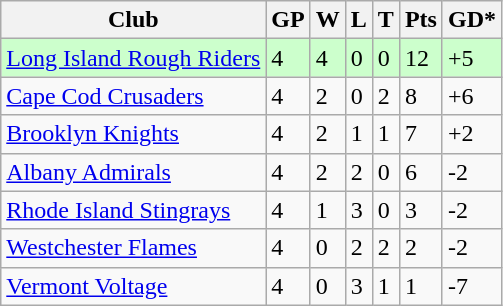<table class="wikitable">
<tr>
<th>Club</th>
<th>GP</th>
<th>W</th>
<th>L</th>
<th>T</th>
<th>Pts</th>
<th>GD*</th>
</tr>
<tr bgcolor=#ccffcc>
<td><a href='#'>Long Island Rough Riders</a></td>
<td>4</td>
<td>4</td>
<td>0</td>
<td>0</td>
<td>12</td>
<td>+5</td>
</tr>
<tr>
<td><a href='#'>Cape Cod Crusaders</a></td>
<td>4</td>
<td>2</td>
<td>0</td>
<td>2</td>
<td>8</td>
<td>+6</td>
</tr>
<tr>
<td><a href='#'>Brooklyn Knights</a></td>
<td>4</td>
<td>2</td>
<td>1</td>
<td>1</td>
<td>7</td>
<td>+2</td>
</tr>
<tr>
<td><a href='#'>Albany Admirals</a></td>
<td>4</td>
<td>2</td>
<td>2</td>
<td>0</td>
<td>6</td>
<td>-2</td>
</tr>
<tr>
<td><a href='#'>Rhode Island Stingrays</a></td>
<td>4</td>
<td>1</td>
<td>3</td>
<td>0</td>
<td>3</td>
<td>-2</td>
</tr>
<tr>
<td><a href='#'>Westchester Flames</a></td>
<td>4</td>
<td>0</td>
<td>2</td>
<td>2</td>
<td>2</td>
<td>-2</td>
</tr>
<tr>
<td><a href='#'>Vermont Voltage</a></td>
<td>4</td>
<td>0</td>
<td>3</td>
<td>1</td>
<td>1</td>
<td>-7</td>
</tr>
</table>
